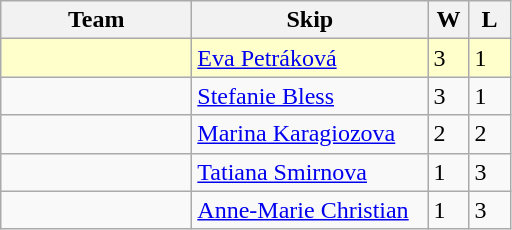<table class="wikitable">
<tr>
<th width="120">Team</th>
<th width="150">Skip</th>
<th width="20">W</th>
<th width="20">L</th>
</tr>
<tr bgcolor="#ffffcc">
<td></td>
<td><a href='#'>Eva Petráková</a></td>
<td>3</td>
<td>1</td>
</tr>
<tr>
<td></td>
<td><a href='#'>Stefanie Bless</a></td>
<td>3</td>
<td>1</td>
</tr>
<tr>
<td></td>
<td><a href='#'>Marina Karagiozova</a></td>
<td>2</td>
<td>2</td>
</tr>
<tr>
<td></td>
<td><a href='#'>Tatiana Smirnova</a></td>
<td>1</td>
<td>3</td>
</tr>
<tr>
<td></td>
<td><a href='#'>Anne-Marie Christian</a></td>
<td>1</td>
<td>3</td>
</tr>
</table>
